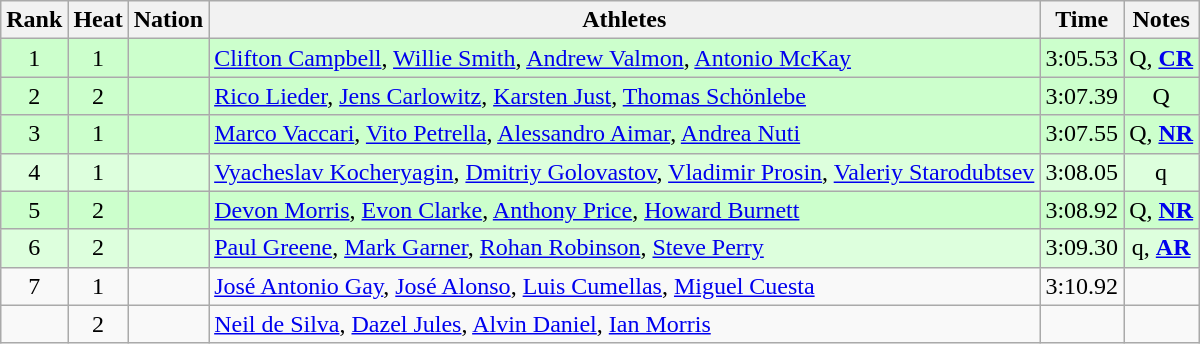<table class="wikitable sortable" style="text-align:center">
<tr>
<th>Rank</th>
<th>Heat</th>
<th>Nation</th>
<th>Athletes</th>
<th>Time</th>
<th>Notes</th>
</tr>
<tr bgcolor=ccffcc>
<td>1</td>
<td>1</td>
<td align=left></td>
<td align=left><a href='#'>Clifton Campbell</a>, <a href='#'>Willie Smith</a>, <a href='#'>Andrew Valmon</a>, <a href='#'>Antonio McKay</a></td>
<td>3:05.53</td>
<td>Q, <strong><a href='#'>CR</a></strong></td>
</tr>
<tr bgcolor=ccffcc>
<td>2</td>
<td>2</td>
<td align=left></td>
<td align=left><a href='#'>Rico Lieder</a>, <a href='#'>Jens Carlowitz</a>, <a href='#'>Karsten Just</a>, <a href='#'>Thomas Schönlebe</a></td>
<td>3:07.39</td>
<td>Q</td>
</tr>
<tr bgcolor=ccffcc>
<td>3</td>
<td>1</td>
<td align=left></td>
<td align=left><a href='#'>Marco Vaccari</a>, <a href='#'>Vito Petrella</a>, <a href='#'>Alessandro Aimar</a>, <a href='#'>Andrea Nuti</a></td>
<td>3:07.55</td>
<td>Q, <strong><a href='#'>NR</a></strong></td>
</tr>
<tr bgcolor=ddffdd>
<td>4</td>
<td>1</td>
<td align=left></td>
<td align=left><a href='#'>Vyacheslav Kocheryagin</a>, <a href='#'>Dmitriy Golovastov</a>, <a href='#'>Vladimir Prosin</a>, <a href='#'>Valeriy Starodubtsev</a></td>
<td>3:08.05</td>
<td>q</td>
</tr>
<tr bgcolor=ccffcc>
<td>5</td>
<td>2</td>
<td align=left></td>
<td align=left><a href='#'>Devon Morris</a>, <a href='#'>Evon Clarke</a>, <a href='#'>Anthony Price</a>, <a href='#'>Howard Burnett</a></td>
<td>3:08.92</td>
<td>Q, <strong><a href='#'>NR</a></strong></td>
</tr>
<tr bgcolor=ddffdd>
<td>6</td>
<td>2</td>
<td align=left></td>
<td align=left><a href='#'>Paul Greene</a>, <a href='#'>Mark Garner</a>, <a href='#'>Rohan Robinson</a>, <a href='#'>Steve Perry</a></td>
<td>3:09.30</td>
<td>q, <strong><a href='#'>AR</a></strong></td>
</tr>
<tr>
<td>7</td>
<td>1</td>
<td align=left></td>
<td align=left><a href='#'>José Antonio Gay</a>, <a href='#'>José Alonso</a>, <a href='#'>Luis Cumellas</a>, <a href='#'>Miguel Cuesta</a></td>
<td>3:10.92</td>
<td></td>
</tr>
<tr>
<td></td>
<td>2</td>
<td align=left></td>
<td align=left><a href='#'>Neil de Silva</a>, <a href='#'>Dazel Jules</a>, <a href='#'>Alvin Daniel</a>, <a href='#'>Ian Morris</a></td>
<td></td>
<td></td>
</tr>
</table>
